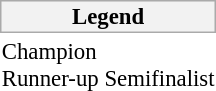<table class="toccolours" style="float: right; font-size: 95%;">
<tr>
<th style="background-color: #F2F2F2; border: 1px solid #AAAAAA;">Legend</th>
</tr>
<tr>
<td> Champion<br> Runner-up Semifinalist</td>
</tr>
</table>
